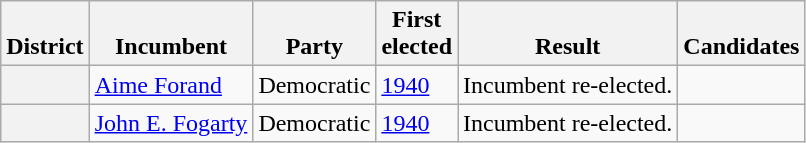<table class=wikitable>
<tr valign=bottom>
<th>District</th>
<th>Incumbent</th>
<th>Party</th>
<th>First<br>elected</th>
<th>Result</th>
<th>Candidates</th>
</tr>
<tr>
<th></th>
<td><a href='#'>Aime Forand</a></td>
<td>Democratic</td>
<td><a href='#'>1940</a></td>
<td>Incumbent re-elected.</td>
<td nowrap></td>
</tr>
<tr>
<th></th>
<td><a href='#'>John E. Fogarty</a></td>
<td>Democratic</td>
<td><a href='#'>1940</a></td>
<td>Incumbent re-elected.</td>
<td nowrap></td>
</tr>
</table>
